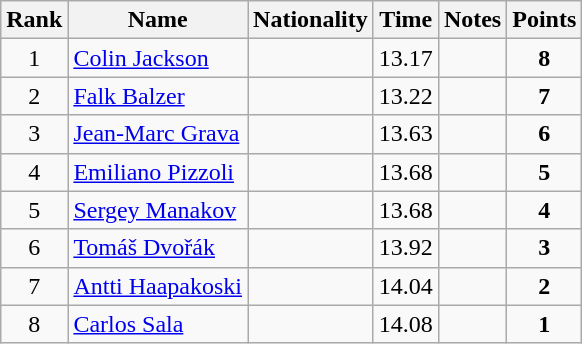<table class="wikitable sortable" style="text-align:center">
<tr>
<th>Rank</th>
<th>Name</th>
<th>Nationality</th>
<th>Time</th>
<th>Notes</th>
<th>Points</th>
</tr>
<tr>
<td>1</td>
<td align=left><a href='#'>Colin Jackson</a></td>
<td align=left></td>
<td>13.17</td>
<td></td>
<td><strong>8</strong></td>
</tr>
<tr>
<td>2</td>
<td align=left><a href='#'>Falk Balzer</a></td>
<td align=left></td>
<td>13.22</td>
<td></td>
<td><strong>7</strong></td>
</tr>
<tr>
<td>3</td>
<td align=left><a href='#'>Jean-Marc Grava</a></td>
<td align=left></td>
<td>13.63</td>
<td></td>
<td><strong>6</strong></td>
</tr>
<tr>
<td>4</td>
<td align=left><a href='#'>Emiliano Pizzoli</a></td>
<td align=left></td>
<td>13.68</td>
<td></td>
<td><strong>5</strong></td>
</tr>
<tr>
<td>5</td>
<td align=left><a href='#'>Sergey Manakov</a></td>
<td align=left></td>
<td>13.68</td>
<td></td>
<td><strong>4</strong></td>
</tr>
<tr>
<td>6</td>
<td align=left><a href='#'>Tomáš Dvořák</a></td>
<td align=left></td>
<td>13.92</td>
<td></td>
<td><strong>3</strong></td>
</tr>
<tr>
<td>7</td>
<td align=left><a href='#'>Antti Haapakoski</a></td>
<td align=left></td>
<td>14.04</td>
<td></td>
<td><strong>2</strong></td>
</tr>
<tr>
<td>8</td>
<td align=left><a href='#'>Carlos Sala</a></td>
<td align=left></td>
<td>14.08</td>
<td></td>
<td><strong>1</strong></td>
</tr>
</table>
